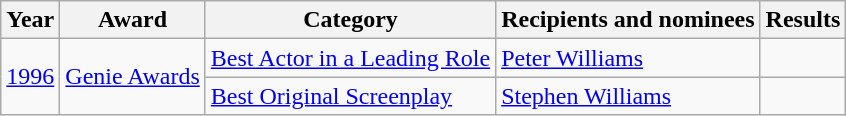<table class="wikitable plainrowheaders">
<tr>
<th scope="col">Year</th>
<th scope="col">Award</th>
<th scope="col">Category</th>
<th scope="col">Recipients and nominees</th>
<th scope="col">Results</th>
</tr>
<tr>
<td rowspan=2><a href='#'>1996</a></td>
<td rowspan=2><a href='#'>Genie Awards</a></td>
<td><a href='#'>Best Actor in a Leading Role</a></td>
<td><a href='#'>Peter Williams</a></td>
<td></td>
</tr>
<tr>
<td><a href='#'>Best Original Screenplay</a></td>
<td><a href='#'>Stephen Williams</a></td>
<td></td>
</tr>
</table>
